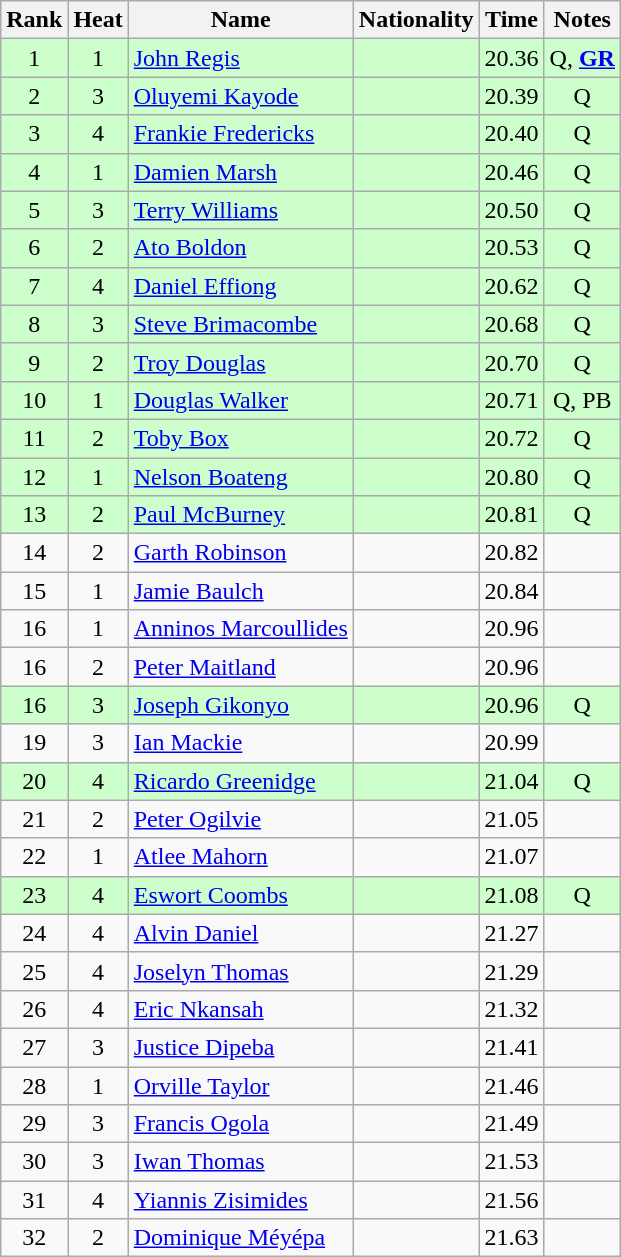<table class="wikitable sortable" style="text-align:center">
<tr>
<th>Rank</th>
<th>Heat</th>
<th>Name</th>
<th>Nationality</th>
<th>Time</th>
<th>Notes</th>
</tr>
<tr bgcolor=ccffcc>
<td>1</td>
<td>1</td>
<td align=left><a href='#'>John Regis</a></td>
<td align=left></td>
<td>20.36</td>
<td>Q, <strong><a href='#'>GR</a></strong></td>
</tr>
<tr bgcolor=ccffcc>
<td>2</td>
<td>3</td>
<td align=left><a href='#'>Oluyemi Kayode</a></td>
<td align=left></td>
<td>20.39</td>
<td>Q</td>
</tr>
<tr bgcolor=ccffcc>
<td>3</td>
<td>4</td>
<td align=left><a href='#'>Frankie Fredericks</a></td>
<td align=left></td>
<td>20.40</td>
<td>Q</td>
</tr>
<tr bgcolor=ccffcc>
<td>4</td>
<td>1</td>
<td align=left><a href='#'>Damien Marsh</a></td>
<td align=left></td>
<td>20.46</td>
<td>Q</td>
</tr>
<tr bgcolor=ccffcc>
<td>5</td>
<td>3</td>
<td align=left><a href='#'>Terry Williams</a></td>
<td align=left></td>
<td>20.50</td>
<td>Q</td>
</tr>
<tr bgcolor=ccffcc>
<td>6</td>
<td>2</td>
<td align=left><a href='#'>Ato Boldon</a></td>
<td align=left></td>
<td>20.53</td>
<td>Q</td>
</tr>
<tr bgcolor=ccffcc>
<td>7</td>
<td>4</td>
<td align=left><a href='#'>Daniel Effiong</a></td>
<td align=left></td>
<td>20.62</td>
<td>Q</td>
</tr>
<tr bgcolor=ccffcc>
<td>8</td>
<td>3</td>
<td align=left><a href='#'>Steve Brimacombe</a></td>
<td align=left></td>
<td>20.68</td>
<td>Q</td>
</tr>
<tr bgcolor=ccffcc>
<td>9</td>
<td>2</td>
<td align=left><a href='#'>Troy Douglas</a></td>
<td align=left></td>
<td>20.70</td>
<td>Q</td>
</tr>
<tr bgcolor=ccffcc>
<td>10</td>
<td>1</td>
<td align=left><a href='#'>Douglas Walker</a></td>
<td align=left></td>
<td>20.71</td>
<td>Q, PB</td>
</tr>
<tr bgcolor=ccffcc>
<td>11</td>
<td>2</td>
<td align=left><a href='#'>Toby Box</a></td>
<td align=left></td>
<td>20.72</td>
<td>Q</td>
</tr>
<tr bgcolor=ccffcc>
<td>12</td>
<td>1</td>
<td align=left><a href='#'>Nelson Boateng</a></td>
<td align=left></td>
<td>20.80</td>
<td>Q</td>
</tr>
<tr bgcolor=ccffcc>
<td>13</td>
<td>2</td>
<td align=left><a href='#'>Paul McBurney</a></td>
<td align=left></td>
<td>20.81</td>
<td>Q</td>
</tr>
<tr>
<td>14</td>
<td>2</td>
<td align=left><a href='#'>Garth Robinson</a></td>
<td align=left></td>
<td>20.82</td>
<td></td>
</tr>
<tr>
<td>15</td>
<td>1</td>
<td align=left><a href='#'>Jamie Baulch</a></td>
<td align=left></td>
<td>20.84</td>
<td></td>
</tr>
<tr>
<td>16</td>
<td>1</td>
<td align=left><a href='#'>Anninos Marcoullides</a></td>
<td align=left></td>
<td>20.96</td>
<td></td>
</tr>
<tr>
<td>16</td>
<td>2</td>
<td align=left><a href='#'>Peter Maitland</a></td>
<td align=left></td>
<td>20.96</td>
<td></td>
</tr>
<tr bgcolor=ccffcc>
<td>16</td>
<td>3</td>
<td align=left><a href='#'>Joseph Gikonyo</a></td>
<td align=left></td>
<td>20.96</td>
<td>Q</td>
</tr>
<tr>
<td>19</td>
<td>3</td>
<td align=left><a href='#'>Ian Mackie</a></td>
<td align=left></td>
<td>20.99</td>
<td></td>
</tr>
<tr bgcolor=ccffcc>
<td>20</td>
<td>4</td>
<td align=left><a href='#'>Ricardo Greenidge</a></td>
<td align=left></td>
<td>21.04</td>
<td>Q</td>
</tr>
<tr>
<td>21</td>
<td>2</td>
<td align=left><a href='#'>Peter Ogilvie</a></td>
<td align=left></td>
<td>21.05</td>
<td></td>
</tr>
<tr>
<td>22</td>
<td>1</td>
<td align=left><a href='#'>Atlee Mahorn</a></td>
<td align=left></td>
<td>21.07</td>
<td></td>
</tr>
<tr bgcolor=ccffcc>
<td>23</td>
<td>4</td>
<td align=left><a href='#'>Eswort Coombs</a></td>
<td align=left></td>
<td>21.08</td>
<td>Q</td>
</tr>
<tr>
<td>24</td>
<td>4</td>
<td align=left><a href='#'>Alvin Daniel</a></td>
<td align=left></td>
<td>21.27</td>
<td></td>
</tr>
<tr>
<td>25</td>
<td>4</td>
<td align=left><a href='#'>Joselyn Thomas</a></td>
<td align=left></td>
<td>21.29</td>
<td></td>
</tr>
<tr>
<td>26</td>
<td>4</td>
<td align=left><a href='#'>Eric Nkansah</a></td>
<td align=left></td>
<td>21.32</td>
<td></td>
</tr>
<tr>
<td>27</td>
<td>3</td>
<td align=left><a href='#'>Justice Dipeba</a></td>
<td align=left></td>
<td>21.41</td>
<td></td>
</tr>
<tr>
<td>28</td>
<td>1</td>
<td align=left><a href='#'>Orville Taylor</a></td>
<td align=left></td>
<td>21.46</td>
<td></td>
</tr>
<tr>
<td>29</td>
<td>3</td>
<td align=left><a href='#'>Francis Ogola</a></td>
<td align=left></td>
<td>21.49</td>
<td></td>
</tr>
<tr>
<td>30</td>
<td>3</td>
<td align=left><a href='#'>Iwan Thomas</a></td>
<td align=left></td>
<td>21.53</td>
<td></td>
</tr>
<tr>
<td>31</td>
<td>4</td>
<td align=left><a href='#'>Yiannis Zisimides</a></td>
<td align=left></td>
<td>21.56</td>
<td></td>
</tr>
<tr>
<td>32</td>
<td>2</td>
<td align=left><a href='#'>Dominique Méyépa</a></td>
<td align=left></td>
<td>21.63</td>
<td></td>
</tr>
</table>
